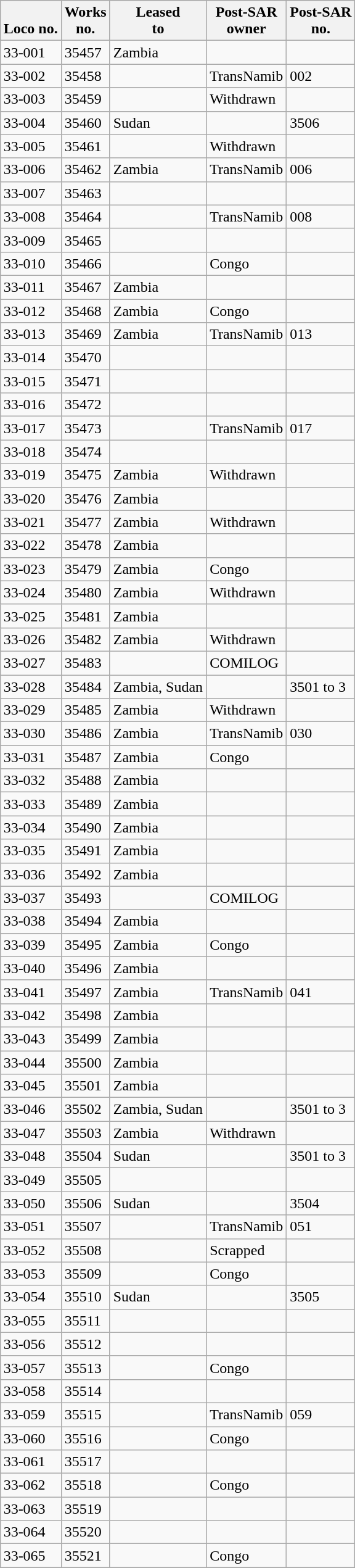<table class="wikitable collapsible collapsed sortable" style="margin:0.5em auto; font-size:100%;">
<tr>
<th><br>Loco no.</th>
<th>Works<br>no.</th>
<th>Leased<br>to</th>
<th>Post-SAR<br>owner</th>
<th>Post-SAR<br>no.</th>
</tr>
<tr>
<td>33-001</td>
<td>35457</td>
<td>Zambia</td>
<td></td>
<td></td>
</tr>
<tr>
<td>33-002</td>
<td>35458</td>
<td></td>
<td>TransNamib</td>
<td>002</td>
</tr>
<tr>
<td>33-003</td>
<td>35459</td>
<td></td>
<td>Withdrawn</td>
<td></td>
</tr>
<tr>
<td>33-004</td>
<td>35460</td>
<td>Sudan</td>
<td></td>
<td>3506</td>
</tr>
<tr>
<td>33-005</td>
<td>35461</td>
<td></td>
<td>Withdrawn</td>
<td></td>
</tr>
<tr>
<td>33-006</td>
<td>35462</td>
<td>Zambia</td>
<td>TransNamib</td>
<td>006</td>
</tr>
<tr>
<td>33-007</td>
<td>35463</td>
<td></td>
<td></td>
<td></td>
</tr>
<tr>
<td>33-008</td>
<td>35464</td>
<td></td>
<td>TransNamib</td>
<td>008</td>
</tr>
<tr>
<td>33-009</td>
<td>35465</td>
<td></td>
<td></td>
<td></td>
</tr>
<tr>
<td>33-010</td>
<td>35466</td>
<td></td>
<td>Congo</td>
<td></td>
</tr>
<tr>
<td>33-011</td>
<td>35467</td>
<td>Zambia</td>
<td></td>
<td></td>
</tr>
<tr>
<td>33-012</td>
<td>35468</td>
<td>Zambia</td>
<td>Congo</td>
<td></td>
</tr>
<tr>
<td>33-013</td>
<td>35469</td>
<td>Zambia</td>
<td>TransNamib</td>
<td>013</td>
</tr>
<tr>
<td>33-014</td>
<td>35470</td>
<td></td>
<td></td>
<td></td>
</tr>
<tr>
<td>33-015</td>
<td>35471</td>
<td></td>
<td></td>
<td></td>
</tr>
<tr>
<td>33-016</td>
<td>35472</td>
<td></td>
<td></td>
<td></td>
</tr>
<tr>
<td>33-017</td>
<td>35473</td>
<td></td>
<td>TransNamib</td>
<td>017</td>
</tr>
<tr>
<td>33-018</td>
<td>35474</td>
<td></td>
<td></td>
<td></td>
</tr>
<tr>
<td>33-019</td>
<td>35475</td>
<td>Zambia</td>
<td>Withdrawn</td>
<td></td>
</tr>
<tr>
<td>33-020</td>
<td>35476</td>
<td>Zambia</td>
<td></td>
<td></td>
</tr>
<tr>
<td>33-021</td>
<td>35477</td>
<td>Zambia</td>
<td>Withdrawn</td>
<td></td>
</tr>
<tr>
<td>33-022</td>
<td>35478</td>
<td>Zambia</td>
<td></td>
<td></td>
</tr>
<tr>
<td>33-023</td>
<td>35479</td>
<td>Zambia</td>
<td>Congo</td>
<td></td>
</tr>
<tr>
<td>33-024</td>
<td>35480</td>
<td>Zambia</td>
<td>Withdrawn</td>
<td></td>
</tr>
<tr>
<td>33-025</td>
<td>35481</td>
<td>Zambia</td>
<td></td>
<td></td>
</tr>
<tr>
<td>33-026</td>
<td>35482</td>
<td>Zambia</td>
<td>Withdrawn</td>
<td></td>
</tr>
<tr>
<td>33-027</td>
<td>35483</td>
<td></td>
<td>COMILOG</td>
<td></td>
</tr>
<tr>
<td>33-028</td>
<td>35484</td>
<td>Zambia, Sudan</td>
<td></td>
<td>3501 to 3</td>
</tr>
<tr>
<td>33-029</td>
<td>35485</td>
<td>Zambia</td>
<td>Withdrawn</td>
<td></td>
</tr>
<tr>
<td>33-030</td>
<td>35486</td>
<td>Zambia</td>
<td>TransNamib</td>
<td>030</td>
</tr>
<tr>
<td>33-031</td>
<td>35487</td>
<td>Zambia</td>
<td>Congo</td>
<td></td>
</tr>
<tr>
<td>33-032</td>
<td>35488</td>
<td>Zambia</td>
<td></td>
<td></td>
</tr>
<tr>
<td>33-033</td>
<td>35489</td>
<td>Zambia</td>
<td></td>
<td></td>
</tr>
<tr>
<td>33-034</td>
<td>35490</td>
<td>Zambia</td>
<td></td>
<td></td>
</tr>
<tr>
<td>33-035</td>
<td>35491</td>
<td>Zambia</td>
<td></td>
<td></td>
</tr>
<tr>
<td>33-036</td>
<td>35492</td>
<td>Zambia</td>
<td></td>
<td></td>
</tr>
<tr>
<td>33-037</td>
<td>35493</td>
<td></td>
<td>COMILOG</td>
<td></td>
</tr>
<tr>
<td>33-038</td>
<td>35494</td>
<td>Zambia</td>
<td></td>
<td></td>
</tr>
<tr>
<td>33-039</td>
<td>35495</td>
<td>Zambia</td>
<td>Congo</td>
<td></td>
</tr>
<tr>
<td>33-040</td>
<td>35496</td>
<td>Zambia</td>
<td></td>
<td></td>
</tr>
<tr>
<td>33-041</td>
<td>35497</td>
<td>Zambia</td>
<td>TransNamib</td>
<td>041</td>
</tr>
<tr>
<td>33-042</td>
<td>35498</td>
<td>Zambia</td>
<td></td>
<td></td>
</tr>
<tr>
<td>33-043</td>
<td>35499</td>
<td>Zambia</td>
<td></td>
<td></td>
</tr>
<tr>
<td>33-044</td>
<td>35500</td>
<td>Zambia</td>
<td></td>
<td></td>
</tr>
<tr>
<td>33-045</td>
<td>35501</td>
<td>Zambia</td>
<td></td>
<td></td>
</tr>
<tr>
<td>33-046</td>
<td>35502</td>
<td>Zambia, Sudan</td>
<td></td>
<td>3501 to 3</td>
</tr>
<tr>
<td>33-047</td>
<td>35503</td>
<td>Zambia</td>
<td>Withdrawn</td>
<td></td>
</tr>
<tr>
<td>33-048</td>
<td>35504</td>
<td>Sudan</td>
<td></td>
<td>3501 to 3</td>
</tr>
<tr>
<td>33-049</td>
<td>35505</td>
<td></td>
<td></td>
<td></td>
</tr>
<tr>
<td>33-050</td>
<td>35506</td>
<td>Sudan</td>
<td></td>
<td>3504</td>
</tr>
<tr>
<td>33-051</td>
<td>35507</td>
<td></td>
<td>TransNamib</td>
<td>051</td>
</tr>
<tr>
<td>33-052</td>
<td>35508</td>
<td></td>
<td>Scrapped</td>
<td></td>
</tr>
<tr>
<td>33-053</td>
<td>35509</td>
<td></td>
<td>Congo</td>
<td></td>
</tr>
<tr>
<td>33-054</td>
<td>35510</td>
<td>Sudan</td>
<td></td>
<td>3505</td>
</tr>
<tr>
<td>33-055</td>
<td>35511</td>
<td></td>
<td></td>
<td></td>
</tr>
<tr>
<td>33-056</td>
<td>35512</td>
<td></td>
<td></td>
<td></td>
</tr>
<tr>
<td>33-057</td>
<td>35513</td>
<td></td>
<td>Congo</td>
<td></td>
</tr>
<tr>
<td>33-058</td>
<td>35514</td>
<td></td>
<td></td>
<td></td>
</tr>
<tr>
<td>33-059</td>
<td>35515</td>
<td></td>
<td>TransNamib</td>
<td>059</td>
</tr>
<tr>
<td>33-060</td>
<td>35516</td>
<td></td>
<td>Congo</td>
<td></td>
</tr>
<tr>
<td>33-061</td>
<td>35517</td>
<td></td>
<td></td>
<td></td>
</tr>
<tr>
<td>33-062</td>
<td>35518</td>
<td></td>
<td>Congo</td>
<td></td>
</tr>
<tr>
<td>33-063</td>
<td>35519</td>
<td></td>
<td></td>
<td></td>
</tr>
<tr>
<td>33-064</td>
<td>35520</td>
<td></td>
<td></td>
<td></td>
</tr>
<tr>
<td>33-065</td>
<td>35521</td>
<td></td>
<td>Congo</td>
<td></td>
</tr>
<tr>
</tr>
</table>
